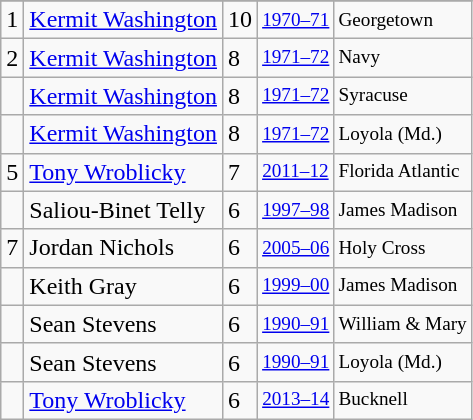<table class="wikitable">
<tr>
</tr>
<tr>
<td>1</td>
<td><a href='#'>Kermit Washington</a></td>
<td>10</td>
<td style="font-size:80%;"><a href='#'>1970–71</a></td>
<td style="font-size:80%;">Georgetown</td>
</tr>
<tr>
<td>2</td>
<td><a href='#'>Kermit Washington</a></td>
<td>8</td>
<td style="font-size:80%;"><a href='#'>1971–72</a></td>
<td style="font-size:80%;">Navy</td>
</tr>
<tr>
<td></td>
<td><a href='#'>Kermit Washington</a></td>
<td>8</td>
<td style="font-size:80%;"><a href='#'>1971–72</a></td>
<td style="font-size:80%;">Syracuse</td>
</tr>
<tr>
<td></td>
<td><a href='#'>Kermit Washington</a></td>
<td>8</td>
<td style="font-size:80%;"><a href='#'>1971–72</a></td>
<td style="font-size:80%;">Loyola (Md.)</td>
</tr>
<tr>
<td>5</td>
<td><a href='#'>Tony Wroblicky</a></td>
<td>7</td>
<td style="font-size:80%;"><a href='#'>2011–12</a></td>
<td style="font-size:80%;">Florida Atlantic</td>
</tr>
<tr>
<td></td>
<td>Saliou-Binet Telly</td>
<td>6</td>
<td style="font-size:80%;"><a href='#'>1997–98</a></td>
<td style="font-size:80%;">James Madison</td>
</tr>
<tr>
<td>7</td>
<td>Jordan Nichols</td>
<td>6</td>
<td style="font-size:80%;"><a href='#'>2005–06</a></td>
<td style="font-size:80%;">Holy Cross</td>
</tr>
<tr>
<td></td>
<td>Keith Gray</td>
<td>6</td>
<td style="font-size:80%;"><a href='#'>1999–00</a></td>
<td style="font-size:80%;">James Madison</td>
</tr>
<tr>
<td></td>
<td>Sean Stevens</td>
<td>6</td>
<td style="font-size:80%;"><a href='#'>1990–91</a></td>
<td style="font-size:80%;">William & Mary</td>
</tr>
<tr>
<td></td>
<td>Sean Stevens</td>
<td>6</td>
<td style="font-size:80%;"><a href='#'>1990–91</a></td>
<td style="font-size:80%;">Loyola (Md.)</td>
</tr>
<tr>
<td></td>
<td><a href='#'>Tony Wroblicky</a></td>
<td>6</td>
<td style="font-size:80%;"><a href='#'>2013–14</a></td>
<td style="font-size:80%;">Bucknell</td>
</tr>
</table>
